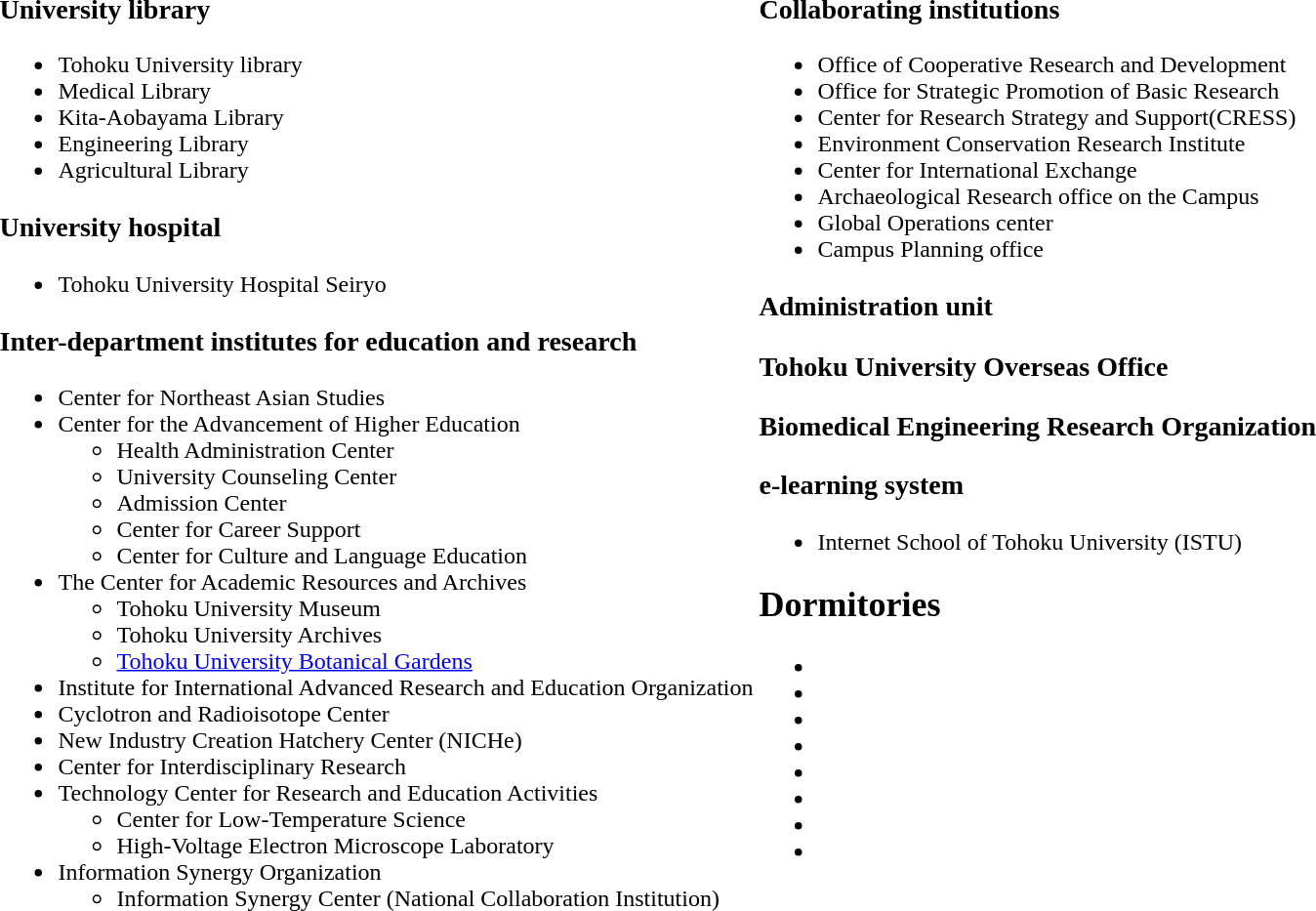<table>
<tr>
<td valign="top"><br><h3>University library</h3><ul><li>Tohoku University library</li><li>Medical Library</li><li>Kita-Aobayama Library</li><li>Engineering Library</li><li>Agricultural Library</li></ul><h3>University hospital</h3><ul><li>Tohoku University Hospital Seiryo</li></ul><h3>Inter-department institutes for education and research</h3><ul><li>Center for Northeast Asian Studies</li><li>Center for the Advancement of Higher Education<ul><li>Health Administration Center</li><li>University Counseling Center</li><li>Admission Center</li><li>Center for Career Support</li><li>Center for Culture and Language Education</li></ul></li><li>The Center for Academic Resources and Archives<ul><li>Tohoku University Museum</li><li>Tohoku University Archives</li><li><a href='#'>Tohoku University Botanical Gardens</a></li></ul></li><li>Institute for International Advanced Research and Education Organization</li><li>Cyclotron and Radioisotope Center</li><li>New Industry Creation Hatchery Center (NICHe)</li><li>Center for Interdisciplinary Research</li><li>Technology Center for Research and Education Activities<ul><li>Center for Low-Temperature Science</li><li>High-Voltage Electron Microscope Laboratory</li></ul></li><li>Information Synergy Organization<ul><li>Information Synergy Center (National Collaboration Institution)</li></ul></li></ul></td>
<td valign="top"><br><h3>Collaborating institutions</h3><ul><li>Office of Cooperative Research and Development</li><li>Office for Strategic Promotion of Basic Research</li><li>Center for Research Strategy and Support(CRESS)</li><li>Environment Conservation Research Institute</li><li>Center for International Exchange</li><li>Archaeological Research office on the Campus</li><li>Global Operations center</li><li>Campus Planning office</li></ul><h3>Administration unit</h3><h3>Tohoku University Overseas Office</h3><h3>Biomedical Engineering Research Organization</h3><h3>e-learning system</h3><ul><li>Internet School of Tohoku University (ISTU)</li></ul><h2>Dormitories</h2><ul><li></li><li></li><li></li><li></li><li></li><li></li><li></li><li></li></ul></td>
</tr>
</table>
